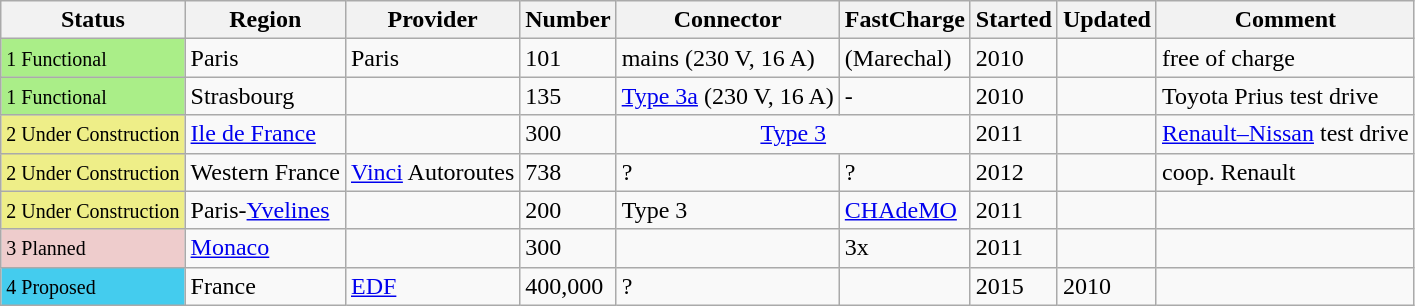<table class="wikitable sortable" style="clear:both;">
<tr>
<th>Status</th>
<th>Region</th>
<th>Provider</th>
<th>Number</th>
<th>Connector</th>
<th>FastCharge</th>
<th>Started</th>
<th>Updated</th>
<th>Comment</th>
</tr>
<tr>
<td style="background: #AE8"><small>1 Functional</small></td>
<td>Paris</td>
<td>Paris</td>
<td>101</td>
<td>mains (230 V, 16 A)</td>
<td>(Marechal)</td>
<td>2010</td>
<td></td>
<td>free of charge</td>
</tr>
<tr>
<td style="background: #AE8"><small>1 Functional</small></td>
<td>Strasbourg</td>
<td></td>
<td>135</td>
<td><a href='#'>Type 3a</a> (230 V, 16 A)</td>
<td>-</td>
<td>2010</td>
<td></td>
<td>Toyota Prius test drive</td>
</tr>
<tr>
<td style="background: #EE8"><small>2 Under Construction</small></td>
<td><a href='#'>Ile de France</a></td>
<td></td>
<td>300</td>
<td colspan="2" align="center"><a href='#'>Type 3</a></td>
<td>2011</td>
<td></td>
<td><a href='#'>Renault–Nissan</a> test drive</td>
</tr>
<tr>
<td style="background: #EE8"><small>2 Under Construction</small></td>
<td>Western France</td>
<td><a href='#'>Vinci</a> Autoroutes</td>
<td>738</td>
<td>?</td>
<td>?</td>
<td>2012</td>
<td></td>
<td>coop. Renault</td>
</tr>
<tr>
<td style="background: #EE8"><small>2 Under Construction</small></td>
<td>Paris-<a href='#'>Yvelines</a></td>
<td></td>
<td>200</td>
<td>Type 3</td>
<td><a href='#'>CHAdeMO</a></td>
<td>2011</td>
<td></td>
<td></td>
</tr>
<tr>
<td style="background: #ECC"><small>3 Planned</small></td>
<td><a href='#'>Monaco</a></td>
<td></td>
<td>300</td>
<td></td>
<td>3x</td>
<td>2011</td>
<td></td>
<td></td>
</tr>
<tr>
<td style="background: #4CE"><small>4 Proposed</small></td>
<td>France</td>
<td><a href='#'>EDF</a></td>
<td>400,000</td>
<td>?</td>
<td></td>
<td>2015</td>
<td>2010</td>
<td></td>
</tr>
</table>
